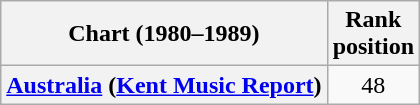<table class="wikitable plainrowheaders">
<tr>
<th scope="col">Chart (1980–1989)</th>
<th scope="col">Rank<br>position</th>
</tr>
<tr>
<th scope="row"><a href='#'>Australia</a> (<a href='#'>Kent Music Report</a>)</th>
<td style="text-align:center">48</td>
</tr>
</table>
